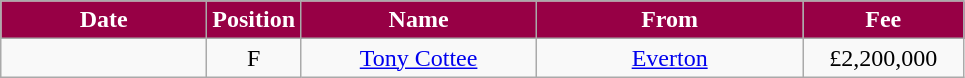<table class="wikitable"  style="text-align:center; ">
<tr>
<th style="background:#970045; color:#fff; width:130px;">Date</th>
<th style="background:#970045; color:#fff; width:50px;">Position</th>
<th style="background:#970045; color:#fff; width:150px;">Name</th>
<th style="background:#970045; color:#fff; width:170px;">From</th>
<th style="background:#970045; color:#fff; width:100px;">Fee</th>
</tr>
<tr>
<td></td>
<td>F</td>
<td><a href='#'>Tony Cottee</a></td>
<td><a href='#'>Everton</a></td>
<td>£2,200,000</td>
</tr>
</table>
